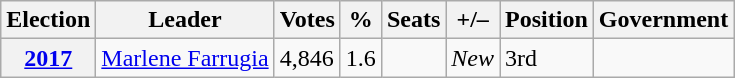<table class=wikitable style="text-align: left;">
<tr>
<th>Election</th>
<th>Leader</th>
<th>Votes</th>
<th>%</th>
<th>Seats</th>
<th>+/–</th>
<th>Position</th>
<th>Government</th>
</tr>
<tr>
<th><a href='#'>2017</a></th>
<td><a href='#'>Marlene Farrugia</a></td>
<td>4,846</td>
<td>1.6</td>
<td></td>
<td><em>New</em></td>
<td> 3rd</td>
<td></td>
</tr>
</table>
